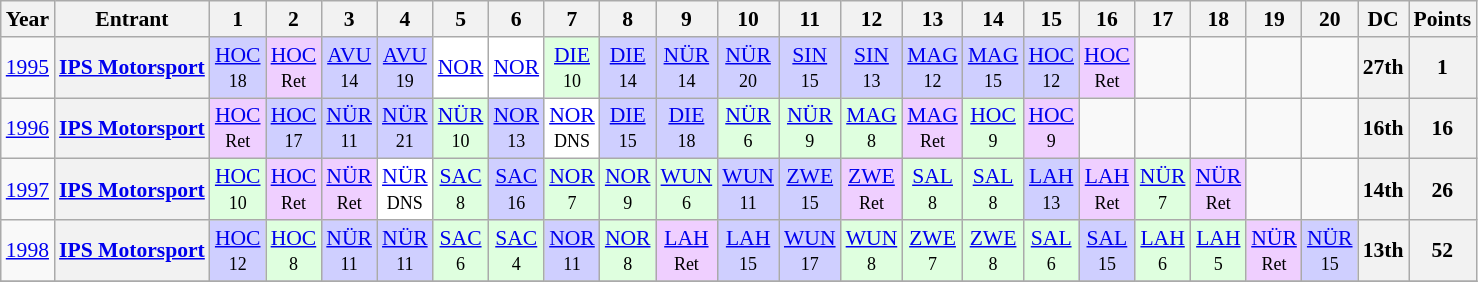<table class="wikitable" style="text-align:center; font-size:90%">
<tr>
<th>Year</th>
<th>Entrant</th>
<th>1</th>
<th>2</th>
<th>3</th>
<th>4</th>
<th>5</th>
<th>6</th>
<th>7</th>
<th>8</th>
<th>9</th>
<th>10</th>
<th>11</th>
<th>12</th>
<th>13</th>
<th>14</th>
<th>15</th>
<th>16</th>
<th>17</th>
<th>18</th>
<th>19</th>
<th>20</th>
<th>DC</th>
<th>Points</th>
</tr>
<tr>
<td><a href='#'>1995</a></td>
<th><a href='#'>IPS Motorsport</a></th>
<td style="background:#CFCFFF;"><a href='#'>HOC</a><br><small>18</small></td>
<td style="background:#EFCFFF;"><a href='#'>HOC</a><br><small>Ret</small></td>
<td style="background:#CFCFFF;"><a href='#'>AVU</a><br><small>14</small></td>
<td style="background:#CFCFFF;"><a href='#'>AVU</a><br><small>19</small></td>
<td style="background:#FFFFFF;"><a href='#'>NOR</a><br><small></small></td>
<td style="background:#FFFFFF;"><a href='#'>NOR</a><br><small></small></td>
<td style="background:#DFFFDF;"><a href='#'>DIE</a><br><small>10</small></td>
<td style="background:#CFCFFF;"><a href='#'>DIE</a><br><small>14</small></td>
<td style="background:#CFCFFF;"><a href='#'>NÜR</a><br><small>14</small></td>
<td style="background:#CFCFFF;"><a href='#'>NÜR</a><br><small>20</small></td>
<td style="background:#CFCFFF;"><a href='#'>SIN</a><br><small>15</small></td>
<td style="background:#CFCFFF;"><a href='#'>SIN</a><br><small>13</small></td>
<td style="background:#CFCFFF;"><a href='#'>MAG</a><br><small>12</small></td>
<td style="background:#CFCFFF;"><a href='#'>MAG</a><br><small>15</small></td>
<td style="background:#CFCFFF;"><a href='#'>HOC</a><br><small>12</small></td>
<td style="background:#EFCFFF;"><a href='#'>HOC</a><br><small>Ret</small></td>
<td></td>
<td></td>
<td></td>
<td></td>
<th>27th</th>
<th>1</th>
</tr>
<tr>
<td><a href='#'>1996</a></td>
<th><a href='#'>IPS Motorsport</a></th>
<td style="background:#EFCFFF;"><a href='#'>HOC</a><br><small>Ret</small></td>
<td style="background:#CFCFFF;"><a href='#'>HOC</a><br><small>17</small></td>
<td style="background:#CFCFFF;"><a href='#'>NÜR</a><br><small>11</small></td>
<td style="background:#CFCFFF;"><a href='#'>NÜR</a><br><small>21</small></td>
<td style="background:#DFFFDF;"><a href='#'>NÜR</a><br><small>10</small></td>
<td style="background:#CFCFFF;"><a href='#'>NOR</a><br><small>13</small></td>
<td style="background:#FFFFFF;"><a href='#'>NOR</a><br><small>DNS</small></td>
<td style="background:#CFCFFF;"><a href='#'>DIE</a><br><small>15</small></td>
<td style="background:#CFCFFF;"><a href='#'>DIE</a><br><small>18</small></td>
<td style="background:#DFFFDF;"><a href='#'>NÜR</a><br><small>6</small></td>
<td style="background:#DFFFDF;"><a href='#'>NÜR</a><br><small>9</small></td>
<td style="background:#DFFFDF;"><a href='#'>MAG</a><br><small>8</small></td>
<td style="background:#EFCFFF;"><a href='#'>MAG</a><br><small>Ret</small></td>
<td style="background:#DFFFDF;"><a href='#'>HOC</a><br><small>9</small></td>
<td style="background:#EFCFFF;"><a href='#'>HOC</a><br><small>9</small></td>
<td></td>
<td></td>
<td></td>
<td></td>
<td></td>
<th>16th</th>
<th>16</th>
</tr>
<tr>
<td><a href='#'>1997</a></td>
<th><a href='#'>IPS Motorsport</a></th>
<td style="background:#DFFFDF;"><a href='#'>HOC</a><br><small>10</small></td>
<td style="background:#EFCFFF;"><a href='#'>HOC</a><br><small>Ret</small></td>
<td style="background:#EFCFFF;"><a href='#'>NÜR</a><br><small>Ret</small></td>
<td style="background:#FFFFFF;"><a href='#'>NÜR</a><br><small>DNS</small></td>
<td style="background:#DFFFDF;"><a href='#'>SAC</a><br><small>8</small></td>
<td style="background:#CFCFFF;"><a href='#'>SAC</a><br><small>16</small></td>
<td style="background:#DFFFDF;"><a href='#'>NOR</a><br><small>7</small></td>
<td style="background:#DFFFDF;"><a href='#'>NOR</a><br><small>9</small></td>
<td style="background:#DFFFDF;"><a href='#'>WUN</a><br><small>6</small></td>
<td style="background:#CFCFFF;"><a href='#'>WUN</a><br><small>11</small></td>
<td style="background:#CFCFFF;"><a href='#'>ZWE</a><br><small>15</small></td>
<td style="background:#EFCFFF;"><a href='#'>ZWE</a><br><small>Ret</small></td>
<td style="background:#DFFFDF;"><a href='#'>SAL</a><br><small>8</small></td>
<td style="background:#DFFFDF;"><a href='#'>SAL</a><br><small>8</small></td>
<td style="background:#CFCFFF;"><a href='#'>LAH</a><br><small>13</small></td>
<td style="background:#EFCFFF;"><a href='#'>LAH</a><br><small>Ret</small></td>
<td style="background:#DFFFDF;"><a href='#'>NÜR</a><br><small>7</small></td>
<td style="background:#EFCFFF;"><a href='#'>NÜR</a><br><small>Ret</small></td>
<td></td>
<td></td>
<th>14th</th>
<th>26</th>
</tr>
<tr>
<td><a href='#'>1998</a></td>
<th><a href='#'>IPS Motorsport</a></th>
<td style="background:#CFCFFF;"><a href='#'>HOC</a><br><small>12</small></td>
<td style="background:#DFFFDF;"><a href='#'>HOC</a><br><small>8</small></td>
<td style="background:#CFCFFF;"><a href='#'>NÜR</a><br><small>11</small></td>
<td style="background:#CFCFFF;"><a href='#'>NÜR</a><br><small>11</small></td>
<td style="background:#DFFFDF;"><a href='#'>SAC</a><br><small>6</small></td>
<td style="background:#DFFFDF;"><a href='#'>SAC</a><br><small>4</small></td>
<td style="background:#CFCFFF;"><a href='#'>NOR</a><br><small>11</small></td>
<td style="background:#DFFFDF;"><a href='#'>NOR</a><br><small>8</small></td>
<td style="background:#EFCFFF;"><a href='#'>LAH</a><br><small>Ret</small></td>
<td style="background:#CFCFFF;"><a href='#'>LAH</a><br><small>15</small></td>
<td style="background:#CFCFFF;"><a href='#'>WUN</a><br><small>17</small></td>
<td style="background:#DFFFDF;"><a href='#'>WUN</a><br><small>8</small></td>
<td style="background:#DFFFDF;"><a href='#'>ZWE</a><br><small>7</small></td>
<td style="background:#DFFFDF;"><a href='#'>ZWE</a><br><small>8</small></td>
<td style="background:#DFFFDF;"><a href='#'>SAL</a><br><small>6</small></td>
<td style="background:#CFCFFF;"><a href='#'>SAL</a><br><small>15</small></td>
<td style="background:#DFFFDF;"><a href='#'>LAH</a><br><small>6</small></td>
<td style="background:#DFFFDF;"><a href='#'>LAH</a><br><small>5</small></td>
<td style="background:#EFCFFF;"><a href='#'>NÜR</a><br><small>Ret</small></td>
<td style="background:#CFCFFF;"><a href='#'>NÜR</a><br><small>15</small></td>
<th>13th</th>
<th>52</th>
</tr>
<tr>
</tr>
</table>
